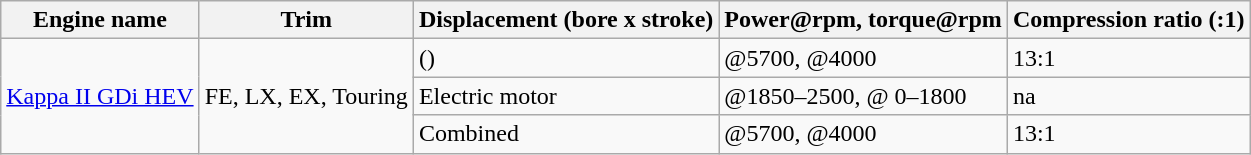<table class="wikitable sortable collapsible">
<tr>
<th>Engine name</th>
<th>Trim</th>
<th>Displacement (bore x stroke)</th>
<th>Power@rpm, torque@rpm</th>
<th>Compression ratio (:1)</th>
</tr>
<tr>
<td rowspan="3"><a href='#'>Kappa II GDi HEV</a></td>
<td rowspan="3">FE, LX, EX, Touring</td>
<td> ()</td>
<td>@5700, @4000</td>
<td>13:1</td>
</tr>
<tr>
<td>Electric motor</td>
<td>@1850–2500, @ 0–1800</td>
<td>na</td>
</tr>
<tr>
<td>Combined</td>
<td>@5700, @4000</td>
<td>13:1</td>
</tr>
</table>
